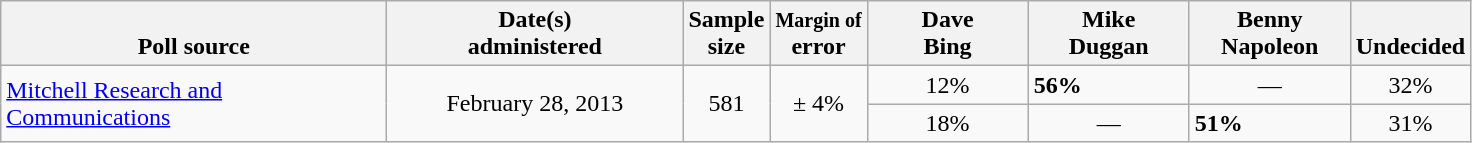<table class="wikitable">
<tr valign= bottom>
<th style="width:250px;">Poll source</th>
<th style="width:190px;">Date(s)<br>administered</th>
<th class=small>Sample<br>size</th>
<th><small>Margin of</small><br>error</th>
<th style="width:100px;">Dave<br>Bing</th>
<th style="width:100px;">Mike<br>Duggan</th>
<th style="width:100px;">Benny<br>Napoleon</th>
<th style="width:40px;">Undecided</th>
</tr>
<tr>
<td rowspan=2><a href='#'>Mitchell Research and Communications</a></td>
<td rowspan="2" style="text-align:center;">February 28, 2013</td>
<td rowspan="2" style="text-align:center;">581</td>
<td rowspan="2" style="text-align:center;">± 4%</td>
<td align=center>12%</td>
<td><strong>56%</strong></td>
<td align=center>—</td>
<td align=center>32%</td>
</tr>
<tr>
<td align=center>18%</td>
<td align=center>—</td>
<td><strong>51%</strong></td>
<td align=center>31%</td>
</tr>
</table>
